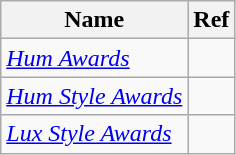<table class="wikitable">
<tr>
<th>Name</th>
<th>Ref</th>
</tr>
<tr>
<td><em><a href='#'>Hum Awards</a></em></td>
<td></td>
</tr>
<tr>
<td><em><a href='#'>Hum Style Awards</a></em></td>
<td></td>
</tr>
<tr>
<td><em><a href='#'>Lux Style Awards</a></em></td>
<td></td>
</tr>
</table>
